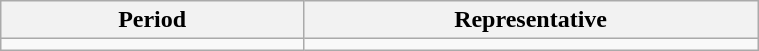<table class="wikitable" width=40%>
<tr>
<th width=40%>Period</th>
<th>Representative</th>
</tr>
<tr>
<td></td>
<td></td>
</tr>
</table>
